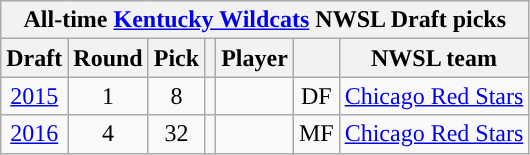<table class="wikitable sortable" style="text-align: center;">
<tr>
<th colspan="7" style="background:#">All-time <a href='#'><span>Kentucky Wildcats</span></a> NWSL Draft picks</th>
</tr>
<tr>
<th scope="col">Draft</th>
<th scope="col">Round</th>
<th scope="col">Pick</th>
<th scope="col"></th>
<th scope="col">Player</th>
<th scope="col"></th>
<th scope="col">NWSL team</th>
</tr>
<tr>
<td><a href='#'>2015</a></td>
<td>1</td>
<td>8</td>
<td></td>
<td></td>
<td>DF</td>
<td><a href='#'>Chicago Red Stars</a></td>
</tr>
<tr>
<td><a href='#'>2016</a></td>
<td>4</td>
<td>32</td>
<td></td>
<td></td>
<td>MF</td>
<td><a href='#'>Chicago Red Stars</a></td>
</tr>
</table>
